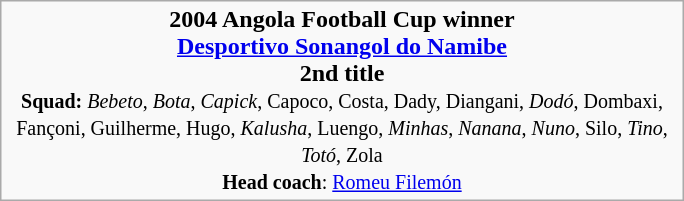<table class="wikitable" width=36% style="text-align:center; margin:auto">
<tr align=center>
<td><strong>2004 Angola Football Cup winner</strong><br><strong><a href='#'>Desportivo Sonangol do Namibe</a></strong><br><strong>2nd title</strong><br><small><strong>Squad:</strong> <em>Bebeto</em>, <em>Bota</em>, <em>Capick</em>, Capoco, Costa, Dady, Diangani, <em>Dodó</em>, Dombaxi, Fançoni, Guilherme, Hugo, <em>Kalusha</em>, Luengo, <em>Minhas</em>, <em>Nanana</em>, <em>Nuno</em>, Silo, <em>Tino</em>, <em>Totó</em>, Zola <br><strong>Head coach</strong>: <a href='#'>Romeu Filemón</a></small></td>
</tr>
</table>
